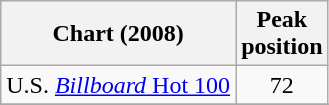<table class="wikitable sortable">
<tr>
<th>Chart (2008)</th>
<th>Peak<br>position</th>
</tr>
<tr>
<td>U.S. <a href='#'><em>Billboard</em> Hot 100</a></td>
<td align="center">72</td>
</tr>
<tr>
</tr>
<tr>
</tr>
<tr>
</tr>
</table>
